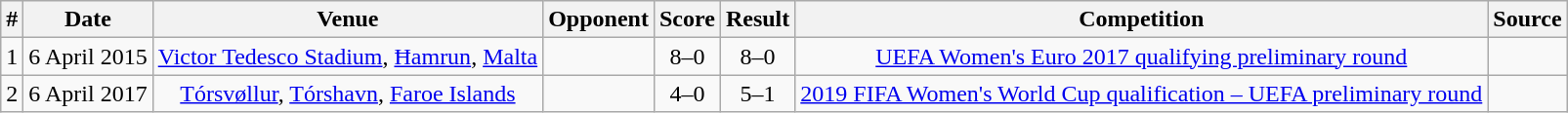<table class="wikitable" style="text-align:center;">
<tr>
<th>#</th>
<th>Date</th>
<th>Venue</th>
<th>Opponent</th>
<th>Score</th>
<th>Result</th>
<th>Competition</th>
<th>Source</th>
</tr>
<tr>
<td>1</td>
<td>6 April 2015</td>
<td><a href='#'>Victor Tedesco Stadium</a>, <a href='#'>Ħamrun</a>, <a href='#'>Malta</a></td>
<td></td>
<td>8–0</td>
<td>8–0</td>
<td><a href='#'>UEFA Women's Euro 2017 qualifying preliminary round</a></td>
<td></td>
</tr>
<tr>
<td>2</td>
<td>6 April 2017</td>
<td><a href='#'>Tórsvøllur</a>, <a href='#'>Tórshavn</a>, <a href='#'>Faroe Islands</a></td>
<td></td>
<td>4–0</td>
<td>5–1</td>
<td><a href='#'>2019 FIFA Women's World Cup qualification – UEFA preliminary round</a></td>
<td></td>
</tr>
</table>
